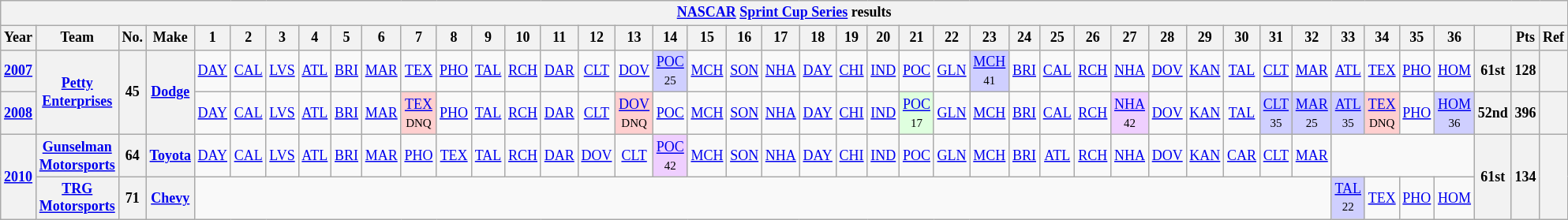<table class="wikitable" style="text-align:center; font-size:75%">
<tr>
<th colspan=45><a href='#'>NASCAR</a> <a href='#'>Sprint Cup Series</a> results</th>
</tr>
<tr>
<th>Year</th>
<th>Team</th>
<th>No.</th>
<th>Make</th>
<th>1</th>
<th>2</th>
<th>3</th>
<th>4</th>
<th>5</th>
<th>6</th>
<th>7</th>
<th>8</th>
<th>9</th>
<th>10</th>
<th>11</th>
<th>12</th>
<th>13</th>
<th>14</th>
<th>15</th>
<th>16</th>
<th>17</th>
<th>18</th>
<th>19</th>
<th>20</th>
<th>21</th>
<th>22</th>
<th>23</th>
<th>24</th>
<th>25</th>
<th>26</th>
<th>27</th>
<th>28</th>
<th>29</th>
<th>30</th>
<th>31</th>
<th>32</th>
<th>33</th>
<th>34</th>
<th>35</th>
<th>36</th>
<th></th>
<th>Pts</th>
<th>Ref</th>
</tr>
<tr>
<th><a href='#'>2007</a></th>
<th rowspan=2><a href='#'>Petty Enterprises</a></th>
<th rowspan=2>45</th>
<th rowspan=2><a href='#'>Dodge</a></th>
<td><a href='#'>DAY</a></td>
<td><a href='#'>CAL</a></td>
<td><a href='#'>LVS</a></td>
<td><a href='#'>ATL</a></td>
<td><a href='#'>BRI</a></td>
<td><a href='#'>MAR</a></td>
<td><a href='#'>TEX</a></td>
<td><a href='#'>PHO</a></td>
<td><a href='#'>TAL</a></td>
<td><a href='#'>RCH</a></td>
<td><a href='#'>DAR</a></td>
<td><a href='#'>CLT</a></td>
<td><a href='#'>DOV</a></td>
<td style="background:#CFCFFF;"><a href='#'>POC</a><br><small>25</small></td>
<td><a href='#'>MCH</a></td>
<td><a href='#'>SON</a></td>
<td><a href='#'>NHA</a></td>
<td><a href='#'>DAY</a></td>
<td><a href='#'>CHI</a></td>
<td><a href='#'>IND</a></td>
<td><a href='#'>POC</a></td>
<td><a href='#'>GLN</a></td>
<td style="background:#CFCFFF;"><a href='#'>MCH</a><br><small>41</small></td>
<td><a href='#'>BRI</a></td>
<td><a href='#'>CAL</a></td>
<td><a href='#'>RCH</a></td>
<td><a href='#'>NHA</a></td>
<td><a href='#'>DOV</a></td>
<td><a href='#'>KAN</a></td>
<td><a href='#'>TAL</a></td>
<td><a href='#'>CLT</a></td>
<td><a href='#'>MAR</a></td>
<td><a href='#'>ATL</a></td>
<td><a href='#'>TEX</a></td>
<td><a href='#'>PHO</a></td>
<td><a href='#'>HOM</a></td>
<th>61st</th>
<th>128</th>
<th></th>
</tr>
<tr>
<th><a href='#'>2008</a></th>
<td><a href='#'>DAY</a></td>
<td><a href='#'>CAL</a></td>
<td><a href='#'>LVS</a></td>
<td><a href='#'>ATL</a></td>
<td><a href='#'>BRI</a></td>
<td><a href='#'>MAR</a></td>
<td style="background:#FFCFCF;"><a href='#'>TEX</a><br><small>DNQ</small></td>
<td><a href='#'>PHO</a></td>
<td><a href='#'>TAL</a></td>
<td><a href='#'>RCH</a></td>
<td><a href='#'>DAR</a></td>
<td><a href='#'>CLT</a></td>
<td style="background:#FFCFCF;"><a href='#'>DOV</a><br><small>DNQ</small></td>
<td><a href='#'>POC</a></td>
<td><a href='#'>MCH</a></td>
<td><a href='#'>SON</a></td>
<td><a href='#'>NHA</a></td>
<td><a href='#'>DAY</a></td>
<td><a href='#'>CHI</a></td>
<td><a href='#'>IND</a></td>
<td style="background:#DFFFDF;"><a href='#'>POC</a><br><small>17</small></td>
<td><a href='#'>GLN</a></td>
<td><a href='#'>MCH</a></td>
<td><a href='#'>BRI</a></td>
<td><a href='#'>CAL</a></td>
<td><a href='#'>RCH</a></td>
<td style="background:#EFCFFF;"><a href='#'>NHA</a><br><small>42</small></td>
<td><a href='#'>DOV</a></td>
<td><a href='#'>KAN</a></td>
<td><a href='#'>TAL</a></td>
<td style="background:#CFCFFF;"><a href='#'>CLT</a><br><small>35</small></td>
<td style="background:#CFCFFF;"><a href='#'>MAR</a><br><small>25</small></td>
<td style="background:#CFCFFF;"><a href='#'>ATL</a><br><small>35</small></td>
<td style="background:#FFCFCF;"><a href='#'>TEX</a><br><small>DNQ</small></td>
<td><a href='#'>PHO</a></td>
<td style="background:#CFCFFF;"><a href='#'>HOM</a><br><small>36</small></td>
<th>52nd</th>
<th>396</th>
<th></th>
</tr>
<tr>
<th rowspan=2><a href='#'>2010</a></th>
<th><a href='#'>Gunselman Motorsports</a></th>
<th>64</th>
<th><a href='#'>Toyota</a></th>
<td><a href='#'>DAY</a></td>
<td><a href='#'>CAL</a></td>
<td><a href='#'>LVS</a></td>
<td><a href='#'>ATL</a></td>
<td><a href='#'>BRI</a></td>
<td><a href='#'>MAR</a></td>
<td><a href='#'>PHO</a></td>
<td><a href='#'>TEX</a></td>
<td><a href='#'>TAL</a></td>
<td><a href='#'>RCH</a></td>
<td><a href='#'>DAR</a></td>
<td><a href='#'>DOV</a></td>
<td><a href='#'>CLT</a></td>
<td style="background:#EFCFFF;"><a href='#'>POC</a><br><small>42</small></td>
<td><a href='#'>MCH</a></td>
<td><a href='#'>SON</a></td>
<td><a href='#'>NHA</a></td>
<td><a href='#'>DAY</a></td>
<td><a href='#'>CHI</a></td>
<td><a href='#'>IND</a></td>
<td><a href='#'>POC</a></td>
<td><a href='#'>GLN</a></td>
<td><a href='#'>MCH</a></td>
<td><a href='#'>BRI</a></td>
<td><a href='#'>ATL</a></td>
<td><a href='#'>RCH</a></td>
<td><a href='#'>NHA</a></td>
<td><a href='#'>DOV</a></td>
<td><a href='#'>KAN</a></td>
<td><a href='#'>CAR</a></td>
<td><a href='#'>CLT</a></td>
<td><a href='#'>MAR</a></td>
<td colspan=4></td>
<th rowspan=2>61st</th>
<th rowspan=2>134</th>
<th rowspan=2></th>
</tr>
<tr>
<th><a href='#'>TRG Motorsports</a></th>
<th>71</th>
<th><a href='#'>Chevy</a></th>
<td colspan=32></td>
<td style="background:#CFCFFF;"><a href='#'>TAL</a><br><small>22</small></td>
<td><a href='#'>TEX</a></td>
<td><a href='#'>PHO</a></td>
<td><a href='#'>HOM</a></td>
</tr>
</table>
